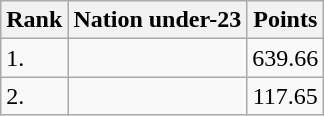<table class="wikitable sortable">
<tr>
<th>Rank</th>
<th>Nation under-23</th>
<th>Points</th>
</tr>
<tr>
<td>1.</td>
<td></td>
<td align=center>639.66</td>
</tr>
<tr>
<td>2.</td>
<td></td>
<td align=center>117.65</td>
</tr>
</table>
